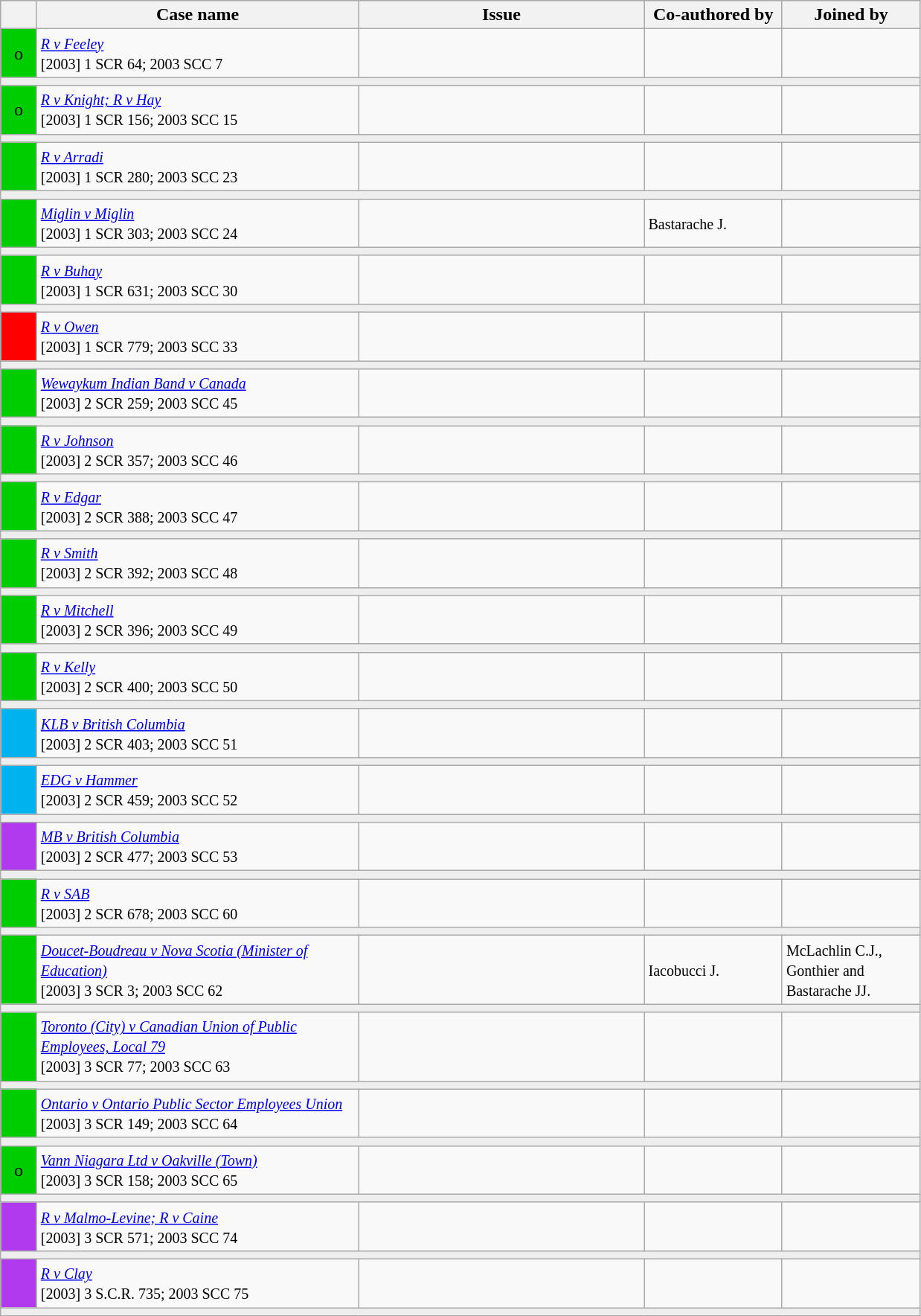<table class="wikitable" width=825>
<tr bgcolor="#CCCCCC">
<th width=25px></th>
<th width=35%>Case name</th>
<th>Issue</th>
<th width=15%>Co-authored by</th>
<th width=15%>Joined by</th>
</tr>
<tr>
<td align=center bgcolor="00cd00">o</td>
<td align=left valign=top><small><em><a href='#'>R v Feeley</a></em><br> [2003] 1 SCR 64; 2003 SCC 7 </small></td>
<td valign=top><small></small></td>
<td><small></small></td>
<td><small></small></td>
</tr>
<tr>
<td bgcolor=#EEEEEE colspan=5 valign=top><small></small></td>
</tr>
<tr>
<td align=center bgcolor="00cd00">o</td>
<td align=left valign=top><small><em><a href='#'>R v Knight; R v Hay</a></em><br> [2003] 1 SCR 156; 2003 SCC 15 </small></td>
<td valign=top><small></small></td>
<td><small></small></td>
<td><small></small></td>
</tr>
<tr>
<td bgcolor=#EEEEEE colspan=5 valign=top><small></small></td>
</tr>
<tr>
<td bgcolor="00cd00"></td>
<td align=left valign=top><small><em><a href='#'>R v Arradi</a></em><br> [2003] 1 SCR 280; 2003 SCC 23 </small></td>
<td valign=top><small></small></td>
<td><small></small></td>
<td><small></small></td>
</tr>
<tr>
<td bgcolor=#EEEEEE colspan=5 valign=top><small></small></td>
</tr>
<tr>
<td bgcolor="00cd00"></td>
<td align=left valign=top><small><em><a href='#'>Miglin v Miglin</a></em><br> [2003] 1 SCR 303; 2003 SCC 24 </small></td>
<td valign=top><small></small></td>
<td><small> Bastarache J.</small></td>
<td><small></small></td>
</tr>
<tr>
<td bgcolor=#EEEEEE colspan=5 valign=top><small></small></td>
</tr>
<tr>
<td bgcolor="00cd00"></td>
<td align=left valign=top><small><em><a href='#'>R v Buhay</a></em><br> [2003] 1 SCR 631; 2003 SCC 30 </small></td>
<td valign=top><small></small></td>
<td><small></small></td>
<td><small></small></td>
</tr>
<tr>
<td bgcolor=#EEEEEE colspan=5 valign=top><small></small></td>
</tr>
<tr>
<td bgcolor="red"></td>
<td align=left valign=top><small><em><a href='#'>R v Owen</a></em><br> [2003] 1 SCR 779; 2003 SCC 33 </small></td>
<td valign=top><small></small></td>
<td><small></small></td>
<td><small></small></td>
</tr>
<tr>
<td bgcolor=#EEEEEE colspan=5 valign=top><small></small></td>
</tr>
<tr>
<td bgcolor="00cd00"></td>
<td align=left valign=top><small><em><a href='#'>Wewaykum Indian Band v Canada</a></em><br> [2003] 2 SCR 259; 2003 SCC 45 </small></td>
<td valign=top><small></small></td>
<td><small></small></td>
<td><small></small></td>
</tr>
<tr>
<td bgcolor=#EEEEEE colspan=5 valign=top><small></small></td>
</tr>
<tr>
<td bgcolor="00cd00"></td>
<td align=left valign=top><small><em><a href='#'>R v Johnson</a></em><br> [2003] 2 SCR 357; 2003 SCC 46 </small></td>
<td valign=top><small></small></td>
<td><small></small></td>
<td><small></small></td>
</tr>
<tr>
<td bgcolor=#EEEEEE colspan=5 valign=top><small></small></td>
</tr>
<tr>
<td bgcolor="00cd00"></td>
<td align=left valign=top><small><em><a href='#'>R v Edgar</a></em><br>[2003] 2 SCR 388; 2003 SCC 47 </small></td>
<td valign=top><small></small></td>
<td><small></small></td>
<td><small></small></td>
</tr>
<tr>
<td bgcolor=#EEEEEE colspan=5 valign=top><small></small></td>
</tr>
<tr>
<td bgcolor="00cd00"></td>
<td align=left valign=top><small><em><a href='#'>R v Smith</a></em><br>[2003] 2 SCR 392; 2003 SCC 48 </small></td>
<td valign=top><small></small></td>
<td><small></small></td>
<td><small></small></td>
</tr>
<tr>
<td bgcolor=#EEEEEE colspan=5 valign=top><small></small></td>
</tr>
<tr>
<td bgcolor="00cd00"></td>
<td align=left valign=top><small><em><a href='#'>R v Mitchell</a></em><br>[2003] 2 SCR 396; 2003 SCC 49 </small></td>
<td valign=top><small></small></td>
<td><small></small></td>
<td><small></small></td>
</tr>
<tr>
<td bgcolor=#EEEEEE colspan=5 valign=top><small></small></td>
</tr>
<tr>
<td bgcolor="00cd00"></td>
<td align=left valign=top><small><em><a href='#'>R v Kelly</a></em><br>[2003] 2 SCR 400; 2003 SCC 50 </small></td>
<td valign=top><small></small></td>
<td><small></small></td>
<td><small></small></td>
</tr>
<tr>
<td bgcolor=#EEEEEE colspan=5 valign=top><small></small></td>
</tr>
<tr>
<td bgcolor="00B2EE"></td>
<td align=left valign=top><small><em><a href='#'>KLB v British Columbia</a></em><br>[2003] 2 SCR 403; 2003 SCC 51 </small></td>
<td valign=top><small></small></td>
<td><small></small></td>
<td><small></small></td>
</tr>
<tr>
<td bgcolor=#EEEEEE colspan=5 valign=top><small></small></td>
</tr>
<tr>
<td bgcolor="00B2EE"></td>
<td align=left valign=top><small><em><a href='#'>EDG v Hammer</a></em><br>[2003] 2 SCR 459; 2003 SCC 52 </small></td>
<td valign=top><small></small></td>
<td><small></small></td>
<td><small></small></td>
</tr>
<tr>
<td bgcolor=#EEEEEE colspan=5 valign=top><small></small></td>
</tr>
<tr>
<td bgcolor="B23aee"></td>
<td align=left valign=top><small><em><a href='#'>MB v British Columbia</a></em><br>[2003] 2 SCR 477; 2003 SCC 53 </small></td>
<td valign=top><small></small></td>
<td><small></small></td>
<td><small></small></td>
</tr>
<tr>
<td bgcolor=#EEEEEE colspan=5 valign=top><small></small></td>
</tr>
<tr>
<td bgcolor="00cd00"></td>
<td align=left valign=top><small><em><a href='#'>R v SAB</a></em><br>[2003] 2 SCR 678; 2003 SCC 60 </small></td>
<td valign=top><small></small></td>
<td><small></small></td>
<td><small></small></td>
</tr>
<tr>
<td bgcolor=#EEEEEE colspan=5 valign=top><small></small></td>
</tr>
<tr>
<td bgcolor="00cd00"></td>
<td align=left valign=top><small><em><a href='#'>Doucet-Boudreau v Nova Scotia (Minister of Education)</a></em><br>[2003] 3 SCR 3; 2003 SCC 62 </small></td>
<td valign=top><small></small></td>
<td><small>Iacobucci J.</small></td>
<td><small> McLachlin C.J., Gonthier and Bastarache JJ.</small></td>
</tr>
<tr>
<td bgcolor=#EEEEEE colspan=5 valign=top><small></small></td>
</tr>
<tr>
<td bgcolor="00cd00"></td>
<td align=left valign=top><small><em><a href='#'>Toronto (City) v Canadian Union of Public Employees, Local 79</a></em><br>[2003] 3 SCR 77; 2003 SCC 63 </small></td>
<td valign=top><small></small></td>
<td><small></small></td>
<td><small></small></td>
</tr>
<tr>
<td bgcolor=#EEEEEE colspan=5 valign=top><small></small></td>
</tr>
<tr>
<td bgcolor="00cd00"></td>
<td align=left valign=top><small><em><a href='#'>Ontario v Ontario Public Sector Employees Union</a></em><br>[2003] 3 SCR 149; 2003 SCC 64 </small></td>
<td valign=top><small></small></td>
<td><small></small></td>
<td><small></small></td>
</tr>
<tr>
<td bgcolor=#EEEEEE colspan=5 valign=top><small></small></td>
</tr>
<tr>
<td align=center bgcolor="00cd00">o</td>
<td align=left valign=top><small><em><a href='#'>Vann Niagara Ltd v Oakville (Town)</a></em><br>[2003] 3 SCR 158; 2003 SCC 65 </small></td>
<td valign=top><small></small></td>
<td><small></small></td>
<td><small></small></td>
</tr>
<tr>
<td bgcolor=#EEEEEE colspan=5 valign=top><small></small></td>
</tr>
<tr>
<td bgcolor="B23aee"></td>
<td align=left valign=top><small><em><a href='#'>R v Malmo-Levine; R v Caine</a></em><br>[2003] 3 SCR 571; 2003 SCC 74 </small></td>
<td valign=top><small></small></td>
<td><small></small></td>
<td><small></small></td>
</tr>
<tr>
<td bgcolor=#EEEEEE colspan=5 valign=top><small></small></td>
</tr>
<tr>
<td bgcolor="B23aee"></td>
<td align=left valign=top><small><em><a href='#'>R v Clay</a></em><br>[2003] 3 S.C.R. 735; 2003 SCC 75 </small></td>
<td valign=top><small></small></td>
<td><small></small></td>
<td><small></small></td>
</tr>
<tr>
<td bgcolor=#EEEEEE colspan=5 valign=top><small></small></td>
</tr>
</table>
